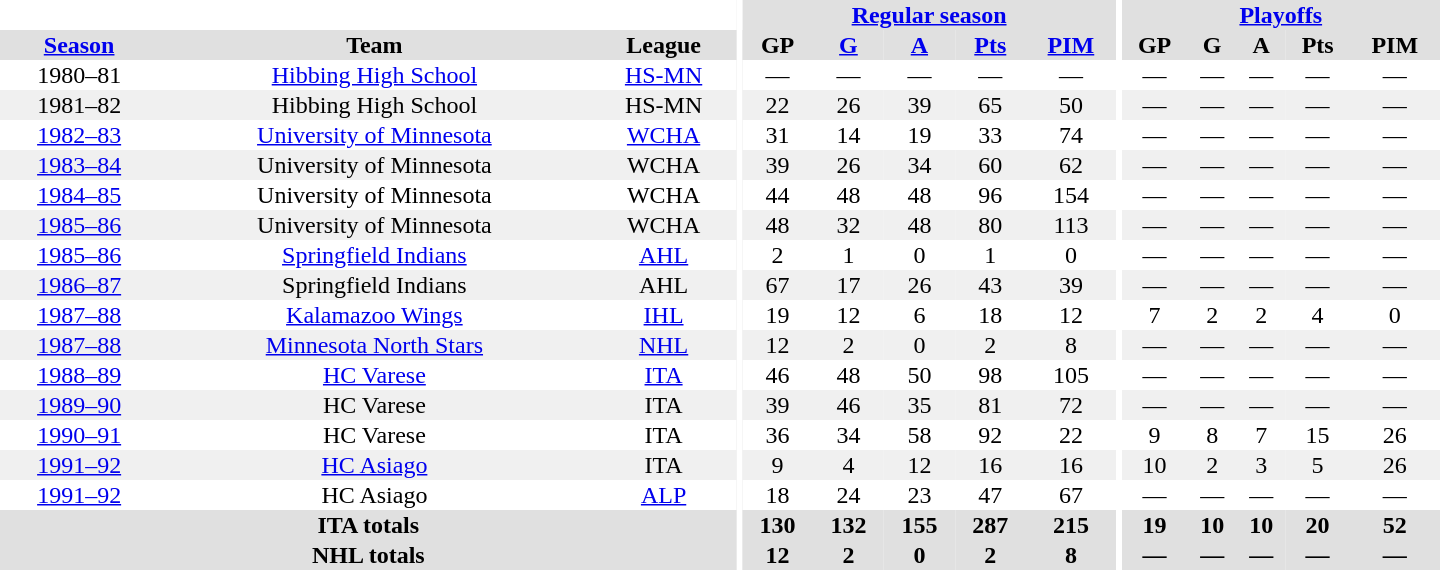<table border="0" cellpadding="1" cellspacing="0" style="text-align:center; width:60em">
<tr bgcolor="#e0e0e0">
<th colspan="3" bgcolor="#ffffff"></th>
<th rowspan="100" bgcolor="#ffffff"></th>
<th colspan="5"><a href='#'>Regular season</a></th>
<th rowspan="100" bgcolor="#ffffff"></th>
<th colspan="5"><a href='#'>Playoffs</a></th>
</tr>
<tr bgcolor="#e0e0e0">
<th><a href='#'>Season</a></th>
<th>Team</th>
<th>League</th>
<th>GP</th>
<th><a href='#'>G</a></th>
<th><a href='#'>A</a></th>
<th><a href='#'>Pts</a></th>
<th><a href='#'>PIM</a></th>
<th>GP</th>
<th>G</th>
<th>A</th>
<th>Pts</th>
<th>PIM</th>
</tr>
<tr>
<td>1980–81</td>
<td><a href='#'>Hibbing High School</a></td>
<td><a href='#'>HS-MN</a></td>
<td>—</td>
<td>—</td>
<td>—</td>
<td>—</td>
<td>—</td>
<td>—</td>
<td>—</td>
<td>—</td>
<td>—</td>
<td>—</td>
</tr>
<tr bgcolor="#f0f0f0">
<td>1981–82</td>
<td>Hibbing High School</td>
<td>HS-MN</td>
<td>22</td>
<td>26</td>
<td>39</td>
<td>65</td>
<td>50</td>
<td>—</td>
<td>—</td>
<td>—</td>
<td>—</td>
<td>—</td>
</tr>
<tr>
<td><a href='#'>1982–83</a></td>
<td><a href='#'>University of Minnesota</a></td>
<td><a href='#'>WCHA</a></td>
<td>31</td>
<td>14</td>
<td>19</td>
<td>33</td>
<td>74</td>
<td>—</td>
<td>—</td>
<td>—</td>
<td>—</td>
<td>—</td>
</tr>
<tr bgcolor="#f0f0f0">
<td><a href='#'>1983–84</a></td>
<td>University of Minnesota</td>
<td>WCHA</td>
<td>39</td>
<td>26</td>
<td>34</td>
<td>60</td>
<td>62</td>
<td>—</td>
<td>—</td>
<td>—</td>
<td>—</td>
<td>—</td>
</tr>
<tr>
<td><a href='#'>1984–85</a></td>
<td>University of Minnesota</td>
<td>WCHA</td>
<td>44</td>
<td>48</td>
<td>48</td>
<td>96</td>
<td>154</td>
<td>—</td>
<td>—</td>
<td>—</td>
<td>—</td>
<td>—</td>
</tr>
<tr bgcolor="#f0f0f0">
<td><a href='#'>1985–86</a></td>
<td>University of Minnesota</td>
<td>WCHA</td>
<td>48</td>
<td>32</td>
<td>48</td>
<td>80</td>
<td>113</td>
<td>—</td>
<td>—</td>
<td>—</td>
<td>—</td>
<td>—</td>
</tr>
<tr>
<td><a href='#'>1985–86</a></td>
<td><a href='#'>Springfield Indians</a></td>
<td><a href='#'>AHL</a></td>
<td>2</td>
<td>1</td>
<td>0</td>
<td>1</td>
<td>0</td>
<td>—</td>
<td>—</td>
<td>—</td>
<td>—</td>
<td>—</td>
</tr>
<tr bgcolor="#f0f0f0">
<td><a href='#'>1986–87</a></td>
<td>Springfield Indians</td>
<td>AHL</td>
<td>67</td>
<td>17</td>
<td>26</td>
<td>43</td>
<td>39</td>
<td>—</td>
<td>—</td>
<td>—</td>
<td>—</td>
<td>—</td>
</tr>
<tr>
<td><a href='#'>1987–88</a></td>
<td><a href='#'>Kalamazoo Wings</a></td>
<td><a href='#'>IHL</a></td>
<td>19</td>
<td>12</td>
<td>6</td>
<td>18</td>
<td>12</td>
<td>7</td>
<td>2</td>
<td>2</td>
<td>4</td>
<td>0</td>
</tr>
<tr bgcolor="#f0f0f0">
<td><a href='#'>1987–88</a></td>
<td><a href='#'>Minnesota North Stars</a></td>
<td><a href='#'>NHL</a></td>
<td>12</td>
<td>2</td>
<td>0</td>
<td>2</td>
<td>8</td>
<td>—</td>
<td>—</td>
<td>—</td>
<td>—</td>
<td>—</td>
</tr>
<tr>
<td><a href='#'>1988–89</a></td>
<td><a href='#'>HC Varese</a></td>
<td><a href='#'>ITA</a></td>
<td>46</td>
<td>48</td>
<td>50</td>
<td>98</td>
<td>105</td>
<td>—</td>
<td>—</td>
<td>—</td>
<td>—</td>
<td>—</td>
</tr>
<tr bgcolor="#f0f0f0">
<td><a href='#'>1989–90</a></td>
<td>HC Varese</td>
<td>ITA</td>
<td>39</td>
<td>46</td>
<td>35</td>
<td>81</td>
<td>72</td>
<td>—</td>
<td>—</td>
<td>—</td>
<td>—</td>
<td>—</td>
</tr>
<tr>
<td><a href='#'>1990–91</a></td>
<td>HC Varese</td>
<td>ITA</td>
<td>36</td>
<td>34</td>
<td>58</td>
<td>92</td>
<td>22</td>
<td>9</td>
<td>8</td>
<td>7</td>
<td>15</td>
<td>26</td>
</tr>
<tr bgcolor="#f0f0f0">
<td><a href='#'>1991–92</a></td>
<td><a href='#'>HC Asiago</a></td>
<td>ITA</td>
<td>9</td>
<td>4</td>
<td>12</td>
<td>16</td>
<td>16</td>
<td>10</td>
<td>2</td>
<td>3</td>
<td>5</td>
<td>26</td>
</tr>
<tr>
<td><a href='#'>1991–92</a></td>
<td>HC Asiago</td>
<td><a href='#'>ALP</a></td>
<td>18</td>
<td>24</td>
<td>23</td>
<td>47</td>
<td>67</td>
<td>—</td>
<td>—</td>
<td>—</td>
<td>—</td>
<td>—</td>
</tr>
<tr bgcolor="#e0e0e0">
<th colspan="3">ITA totals</th>
<th>130</th>
<th>132</th>
<th>155</th>
<th>287</th>
<th>215</th>
<th>19</th>
<th>10</th>
<th>10</th>
<th>20</th>
<th>52</th>
</tr>
<tr bgcolor="#e0e0e0">
<th colspan="3">NHL totals</th>
<th>12</th>
<th>2</th>
<th>0</th>
<th>2</th>
<th>8</th>
<th>—</th>
<th>—</th>
<th>—</th>
<th>—</th>
<th>—</th>
</tr>
</table>
